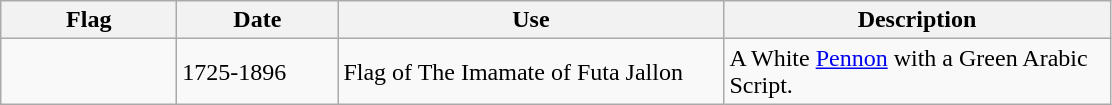<table class="wikitable">
<tr>
<th style="width:110px;">Flag</th>
<th style="width:100px;">Date</th>
<th style="width:250px;">Use</th>
<th style="width:250px;">Description</th>
</tr>
<tr>
<td></td>
<td>1725-1896</td>
<td>Flag of The Imamate of Futa Jallon</td>
<td>A White <a href='#'>Pennon</a> with a Green Arabic Script.</td>
</tr>
</table>
